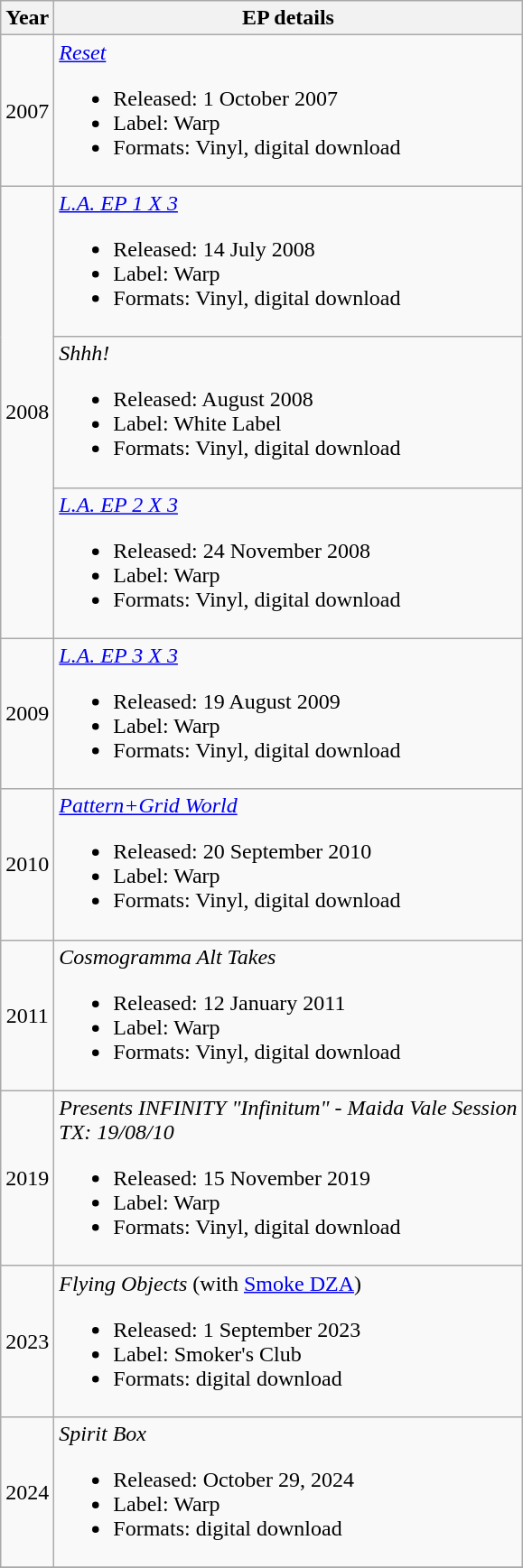<table class="wikitable" style="text-align:center;">
<tr>
<th>Year</th>
<th>EP details</th>
</tr>
<tr>
<td>2007</td>
<td align="left"><em><a href='#'>Reset</a></em><br><ul><li>Released: 1 October 2007</li><li>Label: Warp</li><li>Formats: Vinyl, digital download</li></ul></td>
</tr>
<tr>
<td rowspan="3">2008</td>
<td align="left"><em><a href='#'>L.A. EP 1 X 3</a></em><br><ul><li>Released: 14 July 2008</li><li>Label: Warp</li><li>Formats: Vinyl, digital download</li></ul></td>
</tr>
<tr>
<td align="left"><em>Shhh!</em><br><ul><li>Released: August 2008</li><li>Label: White Label</li><li>Formats: Vinyl, digital download</li></ul></td>
</tr>
<tr>
<td align="left"><em><a href='#'>L.A. EP 2 X 3</a></em><br><ul><li>Released: 24 November 2008</li><li>Label: Warp</li><li>Formats: Vinyl, digital download</li></ul></td>
</tr>
<tr>
<td>2009</td>
<td align="left"><em><a href='#'>L.A. EP 3 X 3</a></em><br><ul><li>Released: 19 August 2009</li><li>Label: Warp</li><li>Formats: Vinyl, digital download</li></ul></td>
</tr>
<tr>
<td>2010</td>
<td align="left"><em><a href='#'>Pattern+Grid World</a></em><br><ul><li>Released: 20 September 2010</li><li>Label: Warp</li><li>Formats: Vinyl, digital download</li></ul></td>
</tr>
<tr>
<td>2011</td>
<td align="left"><em>Cosmogramma Alt Takes</em><br><ul><li>Released: 12 January 2011</li><li>Label: Warp</li><li>Formats: Vinyl, digital download</li></ul></td>
</tr>
<tr>
<td>2019</td>
<td align="left"><em>Presents INFINITY "Infinitum" - Maida Vale Session</em><br><em>TX: 19/08/10</em><ul><li>Released: 15 November 2019</li><li>Label: Warp</li><li>Formats: Vinyl, digital download</li></ul></td>
</tr>
<tr>
<td>2023</td>
<td align="left"><em>Flying Objects</em> <span>(with <a href='#'>Smoke DZA</a>)</span><br><ul><li>Released: 1 September 2023</li><li>Label: Smoker's Club</li><li>Formats: digital download</li></ul></td>
</tr>
<tr>
<td>2024</td>
<td align="left"><em>Spirit Box</em><br><ul><li>Released: October 29, 2024</li><li>Label: Warp</li><li>Formats: digital download</li></ul></td>
</tr>
<tr>
</tr>
</table>
